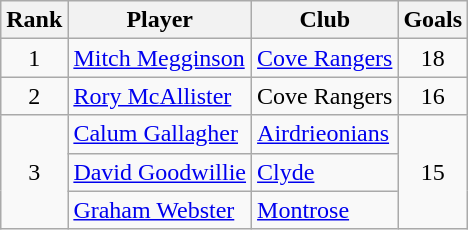<table class="wikitable" style="text-align:center">
<tr>
<th>Rank</th>
<th>Player</th>
<th>Club</th>
<th>Goals</th>
</tr>
<tr>
<td>1</td>
<td align="left"> <a href='#'>Mitch Megginson</a></td>
<td align="left"><a href='#'>Cove Rangers</a></td>
<td>18</td>
</tr>
<tr>
<td>2</td>
<td align="left"> <a href='#'>Rory McAllister</a></td>
<td align="left">Cove Rangers</td>
<td>16</td>
</tr>
<tr>
<td rowspan="3">3</td>
<td align="left"> <a href='#'>Calum Gallagher</a></td>
<td align="left"><a href='#'>Airdrieonians</a></td>
<td rowspan="3">15</td>
</tr>
<tr>
<td align="left"> <a href='#'>David Goodwillie</a></td>
<td align="left"><a href='#'>Clyde</a></td>
</tr>
<tr>
<td align="left"> <a href='#'>Graham Webster</a></td>
<td align="left"><a href='#'>Montrose</a></td>
</tr>
</table>
